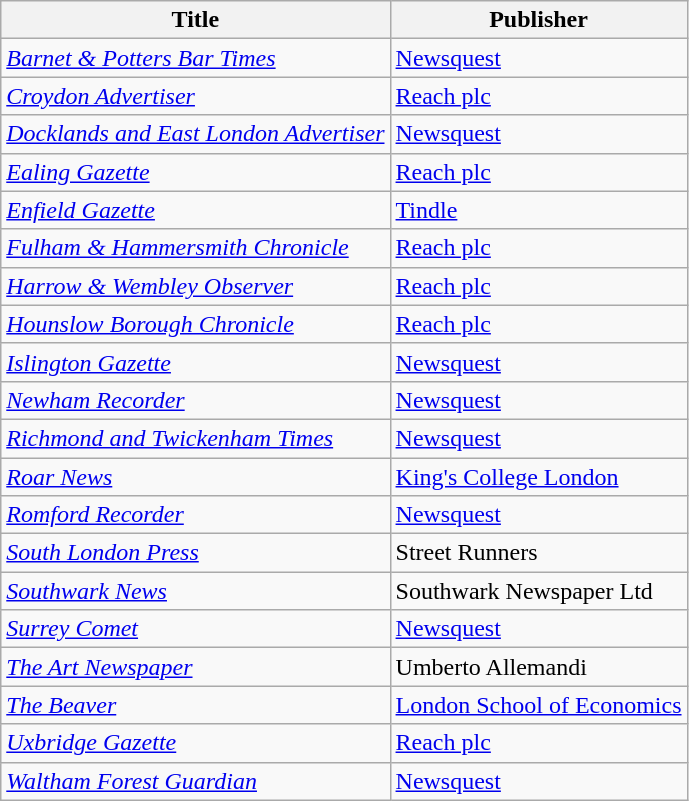<table class="wikitable sortable">
<tr>
<th>Title</th>
<th>Publisher</th>
</tr>
<tr>
<td><em><a href='#'>Barnet & Potters Bar Times</a></em></td>
<td><a href='#'>Newsquest</a></td>
</tr>
<tr>
<td><em><a href='#'>Croydon Advertiser</a></em></td>
<td><a href='#'>Reach plc</a></td>
</tr>
<tr>
<td><em><a href='#'>Docklands and East London Advertiser</a></em></td>
<td><a href='#'>Newsquest</a></td>
</tr>
<tr>
<td><em><a href='#'>Ealing Gazette</a></em></td>
<td><a href='#'>Reach plc</a></td>
</tr>
<tr>
<td><em><a href='#'>Enfield Gazette</a></em></td>
<td><a href='#'>Tindle</a></td>
</tr>
<tr>
<td><em><a href='#'>Fulham & Hammersmith Chronicle</a></em></td>
<td><a href='#'>Reach plc</a></td>
</tr>
<tr>
<td><em><a href='#'>Harrow & Wembley Observer</a></em></td>
<td><a href='#'>Reach plc</a></td>
</tr>
<tr>
<td><em><a href='#'>Hounslow Borough Chronicle</a></em></td>
<td><a href='#'>Reach plc</a></td>
</tr>
<tr>
<td><em><a href='#'>Islington Gazette</a></em></td>
<td><a href='#'>Newsquest</a></td>
</tr>
<tr>
<td><em><a href='#'>Newham Recorder</a></em></td>
<td><a href='#'>Newsquest</a></td>
</tr>
<tr>
<td><em><a href='#'>Richmond and Twickenham Times</a></em></td>
<td><a href='#'>Newsquest</a></td>
</tr>
<tr>
<td><em><a href='#'>Roar News</a></em></td>
<td><a href='#'>King's College London</a></td>
</tr>
<tr>
<td><em><a href='#'>Romford Recorder</a></em></td>
<td><a href='#'>Newsquest</a></td>
</tr>
<tr>
<td><em><a href='#'>South London Press</a></em></td>
<td>Street Runners</td>
</tr>
<tr>
<td><em><a href='#'>Southwark News</a></em></td>
<td>Southwark Newspaper Ltd</td>
</tr>
<tr>
<td><em><a href='#'>Surrey Comet</a></em></td>
<td><a href='#'>Newsquest</a></td>
</tr>
<tr>
<td><em><a href='#'>The Art Newspaper</a></em></td>
<td>Umberto Allemandi</td>
</tr>
<tr>
<td><em><a href='#'>The Beaver</a></em></td>
<td><a href='#'>London School of Economics</a></td>
</tr>
<tr>
<td><em><a href='#'>Uxbridge Gazette</a></em></td>
<td><a href='#'>Reach plc</a></td>
</tr>
<tr>
<td><em><a href='#'>Waltham Forest Guardian</a></em></td>
<td><a href='#'>Newsquest</a></td>
</tr>
</table>
